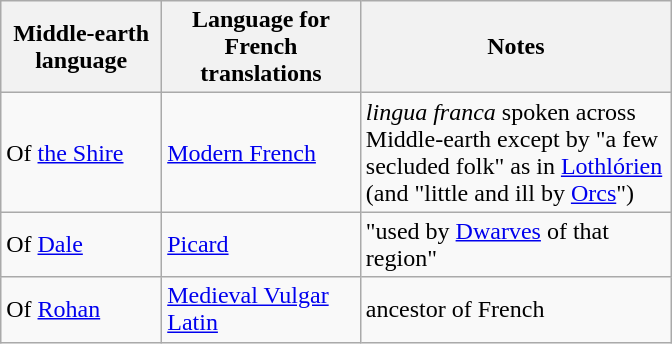<table class="wikitable" style="margin-left: auto; margin-right: auto; border: none;">
<tr>
<th style="width: 100px;">Middle-earth language</th>
<th style="width: 125px;">Language for French translations</th>
<th style="width: 200px;">Notes</th>
</tr>
<tr>
<td>Of <a href='#'>the Shire</a></td>
<td><a href='#'>Modern French</a></td>
<td><em>lingua franca</em> spoken across Middle-earth except by "a few secluded folk" as in <a href='#'>Lothlórien</a> (and "little and ill by <a href='#'>Orcs</a>")</td>
</tr>
<tr>
<td>Of <a href='#'>Dale</a></td>
<td><a href='#'>Picard</a></td>
<td>"used by <a href='#'>Dwarves</a> of that region"</td>
</tr>
<tr>
<td>Of <a href='#'>Rohan</a></td>
<td><a href='#'>Medieval Vulgar Latin</a></td>
<td>ancestor of French</td>
</tr>
</table>
